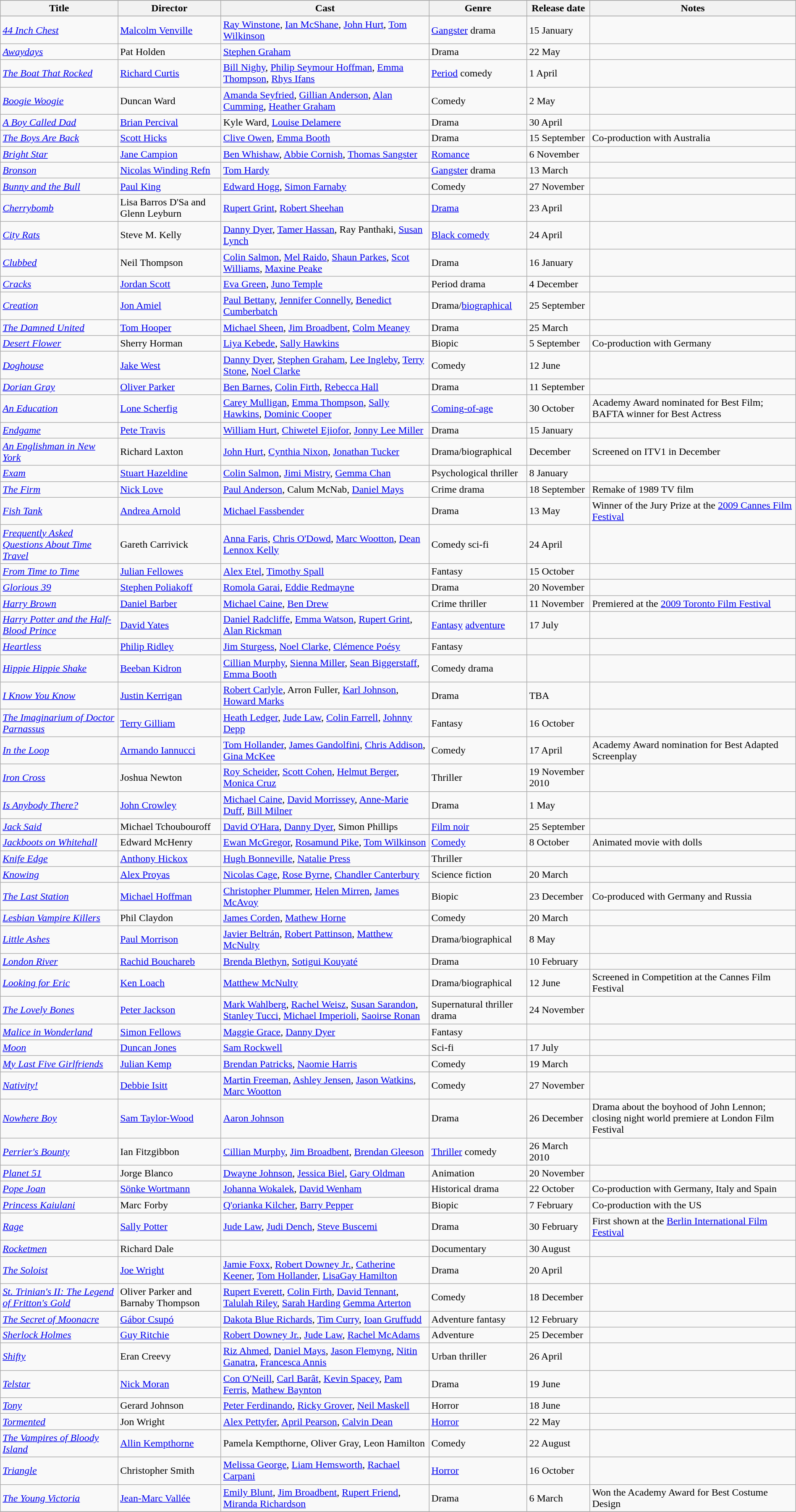<table class="wikitable sortable" style="width:100%;">
<tr>
</tr>
<tr>
<th>Title</th>
<th>Director</th>
<th>Cast</th>
<th>Genre</th>
<th>Release date</th>
<th>Notes</th>
</tr>
<tr>
</tr>
<tr>
<td><em><a href='#'>44 Inch Chest</a></em></td>
<td><a href='#'>Malcolm Venville</a></td>
<td><a href='#'>Ray Winstone</a>, <a href='#'>Ian McShane</a>, <a href='#'>John Hurt</a>, <a href='#'>Tom Wilkinson</a></td>
<td><a href='#'>Gangster</a> drama</td>
<td>15 January</td>
<td></td>
</tr>
<tr>
<td><em><a href='#'>Awaydays</a></em></td>
<td>Pat Holden</td>
<td><a href='#'>Stephen Graham</a></td>
<td>Drama</td>
<td>22 May</td>
<td></td>
</tr>
<tr>
<td><em><a href='#'>The Boat That Rocked</a></em></td>
<td><a href='#'>Richard Curtis</a></td>
<td><a href='#'>Bill Nighy</a>, <a href='#'>Philip Seymour Hoffman</a>, <a href='#'>Emma Thompson</a>, <a href='#'>Rhys Ifans</a></td>
<td><a href='#'>Period</a> comedy</td>
<td>1 April</td>
<td></td>
</tr>
<tr>
<td><em><a href='#'>Boogie Woogie</a></em></td>
<td>Duncan Ward</td>
<td><a href='#'>Amanda Seyfried</a>, <a href='#'>Gillian Anderson</a>, <a href='#'>Alan Cumming</a>, <a href='#'>Heather Graham</a></td>
<td>Comedy</td>
<td>2 May</td>
<td></td>
</tr>
<tr>
<td><em><a href='#'>A Boy Called Dad</a></em></td>
<td><a href='#'>Brian Percival</a></td>
<td>Kyle Ward, <a href='#'>Louise Delamere</a></td>
<td>Drama</td>
<td>30 April</td>
<td></td>
</tr>
<tr>
<td><em><a href='#'>The Boys Are Back</a></em></td>
<td><a href='#'>Scott Hicks</a></td>
<td><a href='#'>Clive Owen</a>, <a href='#'>Emma Booth</a></td>
<td>Drama</td>
<td>15 September</td>
<td>Co-production with Australia</td>
</tr>
<tr>
<td><em><a href='#'>Bright Star</a></em></td>
<td><a href='#'>Jane Campion</a></td>
<td><a href='#'>Ben Whishaw</a>, <a href='#'>Abbie Cornish</a>, <a href='#'>Thomas Sangster</a></td>
<td><a href='#'>Romance</a></td>
<td>6 November</td>
<td></td>
</tr>
<tr>
<td><em><a href='#'>Bronson</a></em></td>
<td><a href='#'>Nicolas Winding Refn</a></td>
<td><a href='#'>Tom Hardy</a></td>
<td><a href='#'>Gangster</a> drama</td>
<td>13 March</td>
<td></td>
</tr>
<tr>
<td><em><a href='#'>Bunny and the Bull</a></em></td>
<td><a href='#'>Paul King</a></td>
<td><a href='#'>Edward Hogg</a>, <a href='#'>Simon Farnaby</a></td>
<td>Comedy</td>
<td>27 November</td>
<td></td>
</tr>
<tr>
<td><em><a href='#'>Cherrybomb</a></em></td>
<td>Lisa Barros D'Sa and Glenn Leyburn</td>
<td><a href='#'>Rupert Grint</a>, <a href='#'>Robert Sheehan</a></td>
<td><a href='#'>Drama</a></td>
<td>23 April</td>
<td></td>
</tr>
<tr>
<td><em><a href='#'>City Rats</a></em></td>
<td>Steve M. Kelly</td>
<td><a href='#'>Danny Dyer</a>, <a href='#'>Tamer Hassan</a>, Ray Panthaki, <a href='#'>Susan Lynch</a></td>
<td><a href='#'>Black comedy</a></td>
<td>24 April</td>
<td></td>
</tr>
<tr>
<td><em><a href='#'>Clubbed</a></em></td>
<td>Neil Thompson</td>
<td><a href='#'>Colin Salmon</a>, <a href='#'>Mel Raido</a>, <a href='#'>Shaun Parkes</a>, <a href='#'>Scot Williams</a>, <a href='#'>Maxine Peake</a></td>
<td>Drama</td>
<td>16 January</td>
<td></td>
</tr>
<tr>
<td><em><a href='#'>Cracks</a></em></td>
<td><a href='#'>Jordan Scott</a></td>
<td><a href='#'>Eva Green</a>, <a href='#'>Juno Temple</a></td>
<td>Period drama</td>
<td>4 December</td>
<td></td>
</tr>
<tr>
<td><em><a href='#'>Creation</a></em></td>
<td><a href='#'>Jon Amiel</a></td>
<td><a href='#'>Paul Bettany</a>, <a href='#'>Jennifer Connelly</a>, <a href='#'>Benedict Cumberbatch</a></td>
<td>Drama/<a href='#'>biographical</a></td>
<td>25 September</td>
<td></td>
</tr>
<tr>
<td><em><a href='#'>The Damned United</a></em></td>
<td><a href='#'>Tom Hooper</a></td>
<td><a href='#'>Michael Sheen</a>, <a href='#'>Jim Broadbent</a>, <a href='#'>Colm Meaney</a></td>
<td>Drama</td>
<td>25 March</td>
<td></td>
</tr>
<tr>
<td><em><a href='#'>Desert Flower</a></em></td>
<td>Sherry Horman</td>
<td><a href='#'>Liya Kebede</a>, <a href='#'>Sally Hawkins</a></td>
<td>Biopic</td>
<td>5 September</td>
<td>Co-production with Germany</td>
</tr>
<tr>
<td><em><a href='#'>Doghouse</a></em></td>
<td><a href='#'>Jake West</a></td>
<td><a href='#'>Danny Dyer</a>, <a href='#'>Stephen Graham</a>, <a href='#'>Lee Ingleby</a>, <a href='#'>Terry Stone</a>, <a href='#'>Noel Clarke</a></td>
<td>Comedy</td>
<td>12 June</td>
<td></td>
</tr>
<tr>
<td><em><a href='#'>Dorian Gray</a></em></td>
<td><a href='#'>Oliver Parker</a></td>
<td><a href='#'>Ben Barnes</a>, <a href='#'>Colin Firth</a>, <a href='#'>Rebecca Hall</a></td>
<td>Drama</td>
<td>11 September</td>
<td></td>
</tr>
<tr>
<td><em><a href='#'>An Education</a></em></td>
<td><a href='#'>Lone Scherfig</a></td>
<td><a href='#'>Carey Mulligan</a>, <a href='#'>Emma Thompson</a>, <a href='#'>Sally Hawkins</a>, <a href='#'>Dominic Cooper</a></td>
<td><a href='#'>Coming-of-age</a></td>
<td>30 October</td>
<td>Academy Award nominated for Best Film; BAFTA winner for Best Actress</td>
</tr>
<tr>
<td><em><a href='#'>Endgame</a></em></td>
<td><a href='#'>Pete Travis</a></td>
<td><a href='#'>William Hurt</a>, <a href='#'>Chiwetel Ejiofor</a>, <a href='#'>Jonny Lee Miller</a></td>
<td>Drama</td>
<td>15 January</td>
<td></td>
</tr>
<tr>
<td><em><a href='#'>An Englishman in New York</a></em></td>
<td>Richard Laxton</td>
<td><a href='#'>John Hurt</a>, <a href='#'>Cynthia Nixon</a>, <a href='#'>Jonathan Tucker</a></td>
<td>Drama/biographical</td>
<td>December</td>
<td>Screened on ITV1 in December</td>
</tr>
<tr>
<td><em><a href='#'>Exam</a></em></td>
<td><a href='#'>Stuart Hazeldine</a></td>
<td><a href='#'>Colin Salmon</a>, <a href='#'>Jimi Mistry</a>, <a href='#'>Gemma Chan</a></td>
<td>Psychological thriller</td>
<td>8 January</td>
<td></td>
</tr>
<tr>
<td><em><a href='#'>The Firm</a></em></td>
<td><a href='#'>Nick Love</a></td>
<td><a href='#'>Paul Anderson</a>, Calum McNab, <a href='#'>Daniel Mays</a></td>
<td>Crime drama</td>
<td>18 September</td>
<td>Remake of 1989 TV film</td>
</tr>
<tr>
<td><em><a href='#'>Fish Tank</a></em></td>
<td><a href='#'>Andrea Arnold</a></td>
<td><a href='#'>Michael Fassbender</a></td>
<td>Drama</td>
<td>13 May</td>
<td>Winner of the Jury Prize at the <a href='#'>2009 Cannes Film Festival</a></td>
</tr>
<tr>
<td><em><a href='#'>Frequently Asked Questions About Time Travel</a></em></td>
<td>Gareth Carrivick</td>
<td><a href='#'>Anna Faris</a>, <a href='#'>Chris O'Dowd</a>, <a href='#'>Marc Wootton</a>, <a href='#'>Dean Lennox Kelly</a></td>
<td>Comedy sci-fi</td>
<td>24 April</td>
<td></td>
</tr>
<tr>
<td><em><a href='#'>From Time to Time</a></em></td>
<td><a href='#'>Julian Fellowes</a></td>
<td><a href='#'>Alex Etel</a>, <a href='#'>Timothy Spall</a></td>
<td>Fantasy</td>
<td>15 October</td>
<td></td>
</tr>
<tr>
<td><em><a href='#'>Glorious 39</a></em></td>
<td><a href='#'>Stephen Poliakoff</a></td>
<td><a href='#'>Romola Garai</a>, <a href='#'>Eddie Redmayne</a></td>
<td>Drama</td>
<td>20 November</td>
<td></td>
</tr>
<tr>
<td><em><a href='#'>Harry Brown</a></em></td>
<td><a href='#'>Daniel Barber</a></td>
<td><a href='#'>Michael Caine</a>, <a href='#'>Ben Drew</a></td>
<td>Crime thriller</td>
<td>11 November</td>
<td>Premiered at the <a href='#'>2009 Toronto Film Festival</a></td>
</tr>
<tr>
<td><em><a href='#'>Harry Potter and the Half-Blood Prince</a></em></td>
<td><a href='#'>David Yates</a></td>
<td><a href='#'>Daniel Radcliffe</a>, <a href='#'>Emma Watson</a>, <a href='#'>Rupert Grint</a>, <a href='#'>Alan Rickman</a></td>
<td><a href='#'>Fantasy</a> <a href='#'>adventure</a></td>
<td>17 July</td>
<td></td>
</tr>
<tr>
<td><em><a href='#'>Heartless</a></em></td>
<td><a href='#'>Philip Ridley</a></td>
<td><a href='#'>Jim Sturgess</a>, <a href='#'>Noel Clarke</a>, <a href='#'>Clémence Poésy</a></td>
<td>Fantasy</td>
<td></td>
<td></td>
</tr>
<tr>
<td><em><a href='#'>Hippie Hippie Shake</a></em></td>
<td><a href='#'>Beeban Kidron</a></td>
<td><a href='#'>Cillian Murphy</a>, <a href='#'>Sienna Miller</a>, <a href='#'>Sean Biggerstaff</a>, <a href='#'>Emma Booth</a></td>
<td>Comedy drama</td>
<td></td>
<td></td>
</tr>
<tr>
<td><em><a href='#'>I Know You Know</a></em></td>
<td><a href='#'>Justin Kerrigan</a></td>
<td><a href='#'>Robert Carlyle</a>, Arron Fuller, <a href='#'>Karl Johnson</a>, <a href='#'>Howard Marks</a></td>
<td>Drama</td>
<td>TBA</td>
<td></td>
</tr>
<tr>
<td><em><a href='#'>The Imaginarium of Doctor Parnassus</a></em></td>
<td><a href='#'>Terry Gilliam</a></td>
<td><a href='#'>Heath Ledger</a>, <a href='#'>Jude Law</a>, <a href='#'>Colin Farrell</a>, <a href='#'>Johnny Depp</a></td>
<td>Fantasy</td>
<td>16 October</td>
<td></td>
</tr>
<tr>
<td><em><a href='#'>In the Loop</a></em></td>
<td><a href='#'>Armando Iannucci</a></td>
<td><a href='#'>Tom Hollander</a>, <a href='#'>James Gandolfini</a>, <a href='#'>Chris Addison</a>, <a href='#'>Gina McKee</a></td>
<td>Comedy</td>
<td>17 April</td>
<td>Academy Award nomination for Best Adapted Screenplay</td>
</tr>
<tr>
<td><em><a href='#'>Iron Cross</a></em></td>
<td>Joshua Newton</td>
<td><a href='#'>Roy Scheider</a>, <a href='#'>Scott Cohen</a>, <a href='#'>Helmut Berger</a>, <a href='#'>Monica Cruz</a></td>
<td>Thriller</td>
<td>19 November 2010</td>
<td></td>
</tr>
<tr>
<td><em><a href='#'>Is Anybody There?</a></em></td>
<td><a href='#'>John Crowley</a></td>
<td><a href='#'>Michael Caine</a>, <a href='#'>David Morrissey</a>, <a href='#'>Anne-Marie Duff</a>, <a href='#'>Bill Milner</a></td>
<td>Drama</td>
<td>1 May</td>
<td></td>
</tr>
<tr>
<td><em><a href='#'>Jack Said</a></em></td>
<td>Michael Tchoubouroff</td>
<td><a href='#'>David O'Hara</a>, <a href='#'>Danny Dyer</a>, Simon Phillips</td>
<td><a href='#'>Film noir</a></td>
<td>25 September</td>
<td></td>
</tr>
<tr>
<td><em><a href='#'>Jackboots on Whitehall</a></em></td>
<td>Edward McHenry</td>
<td><a href='#'>Ewan McGregor</a>, <a href='#'>Rosamund Pike</a>, <a href='#'>Tom Wilkinson</a></td>
<td><a href='#'>Comedy</a></td>
<td>8 October</td>
<td>Animated movie with dolls</td>
</tr>
<tr>
<td><em><a href='#'>Knife Edge</a></em></td>
<td><a href='#'>Anthony Hickox</a></td>
<td><a href='#'>Hugh Bonneville</a>, <a href='#'>Natalie Press</a></td>
<td>Thriller</td>
<td></td>
<td></td>
</tr>
<tr>
<td><em><a href='#'>Knowing</a></em></td>
<td><a href='#'>Alex Proyas</a></td>
<td><a href='#'>Nicolas Cage</a>, <a href='#'>Rose Byrne</a>, <a href='#'>Chandler Canterbury</a></td>
<td>Science fiction</td>
<td>20 March</td>
<td></td>
</tr>
<tr>
<td><em><a href='#'>The Last Station</a></em></td>
<td><a href='#'>Michael Hoffman</a></td>
<td><a href='#'>Christopher Plummer</a>, <a href='#'>Helen Mirren</a>, <a href='#'>James McAvoy</a></td>
<td>Biopic</td>
<td>23 December</td>
<td>Co-produced with Germany and Russia</td>
</tr>
<tr>
<td><em><a href='#'>Lesbian Vampire Killers</a></em></td>
<td>Phil Claydon</td>
<td><a href='#'>James Corden</a>, <a href='#'>Mathew Horne</a></td>
<td>Comedy</td>
<td>20 March</td>
<td></td>
</tr>
<tr>
<td><em><a href='#'>Little Ashes</a></em></td>
<td><a href='#'>Paul Morrison</a></td>
<td><a href='#'>Javier Beltrán</a>, <a href='#'>Robert Pattinson</a>, <a href='#'>Matthew McNulty</a></td>
<td>Drama/biographical</td>
<td>8 May</td>
<td></td>
</tr>
<tr>
<td><em><a href='#'>London River</a></em></td>
<td><a href='#'>Rachid Bouchareb</a></td>
<td><a href='#'>Brenda Blethyn</a>, <a href='#'>Sotigui Kouyaté</a></td>
<td>Drama</td>
<td>10 February</td>
<td></td>
</tr>
<tr>
<td><em><a href='#'>Looking for Eric</a></em></td>
<td><a href='#'>Ken Loach</a></td>
<td><a href='#'>Matthew McNulty</a></td>
<td>Drama/biographical</td>
<td>12 June</td>
<td>Screened in Competition at the Cannes Film Festival</td>
</tr>
<tr>
<td><em><a href='#'>The Lovely Bones</a></em></td>
<td><a href='#'>Peter Jackson</a></td>
<td><a href='#'>Mark Wahlberg</a>, <a href='#'>Rachel Weisz</a>, <a href='#'>Susan Sarandon</a>, <a href='#'>Stanley Tucci</a>, <a href='#'>Michael Imperioli</a>, <a href='#'>Saoirse Ronan</a></td>
<td>Supernatural thriller drama</td>
<td>24 November</td>
<td></td>
</tr>
<tr>
<td><em><a href='#'>Malice in Wonderland</a></em></td>
<td><a href='#'>Simon Fellows</a></td>
<td><a href='#'>Maggie Grace</a>, <a href='#'>Danny Dyer</a></td>
<td>Fantasy</td>
<td></td>
<td></td>
</tr>
<tr>
<td><em><a href='#'>Moon</a></em></td>
<td><a href='#'>Duncan Jones</a></td>
<td><a href='#'>Sam Rockwell</a></td>
<td>Sci-fi</td>
<td>17 July</td>
<td></td>
</tr>
<tr>
<td><em><a href='#'>My Last Five Girlfriends</a></em></td>
<td><a href='#'>Julian Kemp</a></td>
<td><a href='#'>Brendan Patricks</a>, <a href='#'>Naomie Harris</a></td>
<td>Comedy</td>
<td>19 March</td>
<td></td>
</tr>
<tr>
<td><em><a href='#'>Nativity!</a></em></td>
<td><a href='#'>Debbie Isitt</a></td>
<td><a href='#'>Martin Freeman</a>, <a href='#'>Ashley Jensen</a>, <a href='#'>Jason Watkins</a>, <a href='#'>Marc Wootton</a></td>
<td>Comedy</td>
<td>27 November</td>
<td></td>
</tr>
<tr>
<td><em><a href='#'>Nowhere Boy</a></em></td>
<td><a href='#'>Sam Taylor-Wood</a></td>
<td><a href='#'>Aaron Johnson</a></td>
<td>Drama</td>
<td>26 December</td>
<td>Drama about the boyhood of John Lennon; closing night world premiere at London Film Festival</td>
</tr>
<tr>
<td><em><a href='#'>Perrier's Bounty</a></em></td>
<td>Ian Fitzgibbon</td>
<td><a href='#'>Cillian Murphy</a>, <a href='#'>Jim Broadbent</a>, <a href='#'>Brendan Gleeson</a></td>
<td><a href='#'>Thriller</a> comedy</td>
<td>26 March 2010</td>
<td></td>
</tr>
<tr>
<td><em><a href='#'>Planet 51</a></em></td>
<td>Jorge Blanco</td>
<td><a href='#'>Dwayne Johnson</a>, <a href='#'>Jessica Biel</a>, <a href='#'>Gary Oldman</a></td>
<td>Animation</td>
<td>20 November</td>
<td></td>
</tr>
<tr>
<td><em><a href='#'>Pope Joan</a></em></td>
<td><a href='#'>Sönke Wortmann</a></td>
<td><a href='#'>Johanna Wokalek</a>, <a href='#'>David Wenham</a></td>
<td>Historical drama</td>
<td>22 October</td>
<td>Co-production with Germany, Italy and Spain</td>
</tr>
<tr>
<td><em><a href='#'>Princess Kaiulani</a></em></td>
<td>Marc Forby</td>
<td><a href='#'>Q'orianka Kilcher</a>, <a href='#'>Barry Pepper</a></td>
<td>Biopic</td>
<td>7 February</td>
<td>Co-production with the US</td>
</tr>
<tr>
<td><em><a href='#'>Rage</a></em></td>
<td><a href='#'>Sally Potter</a></td>
<td><a href='#'>Jude Law</a>, <a href='#'>Judi Dench</a>, <a href='#'>Steve Buscemi</a></td>
<td>Drama</td>
<td>30 February</td>
<td>First shown at the <a href='#'>Berlin International Film Festival</a></td>
</tr>
<tr>
<td><a href='#'><em>Rocketmen</em></a></td>
<td>Richard Dale</td>
<td></td>
<td>Documentary</td>
<td>30 August</td>
<td></td>
</tr>
<tr>
<td><em><a href='#'>The Soloist</a></em></td>
<td><a href='#'>Joe Wright</a></td>
<td><a href='#'>Jamie Foxx</a>, <a href='#'>Robert Downey Jr.</a>, <a href='#'>Catherine Keener</a>, <a href='#'>Tom Hollander</a>, <a href='#'>LisaGay Hamilton</a></td>
<td>Drama</td>
<td>20 April</td>
<td></td>
</tr>
<tr>
<td><em><a href='#'>St. Trinian's II: The Legend of Fritton's Gold</a></em></td>
<td>Oliver Parker and Barnaby Thompson</td>
<td><a href='#'>Rupert Everett</a>, <a href='#'>Colin Firth</a>, <a href='#'>David Tennant</a>, <a href='#'>Talulah Riley</a>, <a href='#'>Sarah Harding</a> <a href='#'>Gemma Arterton</a></td>
<td>Comedy</td>
<td>18 December</td>
<td></td>
</tr>
<tr>
<td><em><a href='#'>The Secret of Moonacre</a></em></td>
<td><a href='#'>Gábor Csupó</a></td>
<td><a href='#'>Dakota Blue Richards</a>, <a href='#'>Tim Curry</a>, <a href='#'>Ioan Gruffudd</a></td>
<td>Adventure fantasy</td>
<td>12 February</td>
<td></td>
</tr>
<tr>
<td><em><a href='#'>Sherlock Holmes</a></em></td>
<td><a href='#'>Guy Ritchie</a></td>
<td><a href='#'>Robert Downey Jr.</a>, <a href='#'>Jude Law</a>, <a href='#'>Rachel McAdams</a></td>
<td>Adventure</td>
<td>25 December</td>
<td></td>
</tr>
<tr>
<td><em><a href='#'>Shifty</a></em></td>
<td>Eran Creevy</td>
<td><a href='#'>Riz Ahmed</a>, <a href='#'>Daniel Mays</a>, <a href='#'>Jason Flemyng</a>, <a href='#'>Nitin Ganatra</a>, <a href='#'>Francesca Annis</a></td>
<td>Urban thriller</td>
<td>26 April</td>
<td></td>
</tr>
<tr>
<td><em><a href='#'>Telstar</a></em></td>
<td><a href='#'>Nick Moran</a></td>
<td><a href='#'>Con O'Neill</a>, <a href='#'>Carl Barât</a>, <a href='#'>Kevin Spacey</a>, <a href='#'>Pam Ferris</a>, <a href='#'>Mathew Baynton</a></td>
<td>Drama</td>
<td>19 June</td>
<td></td>
</tr>
<tr>
<td><em><a href='#'>Tony</a></em></td>
<td>Gerard Johnson</td>
<td><a href='#'>Peter Ferdinando</a>, <a href='#'>Ricky Grover</a>, <a href='#'>Neil Maskell</a></td>
<td>Horror</td>
<td>18 June</td>
<td></td>
</tr>
<tr>
<td><em><a href='#'>Tormented</a></em></td>
<td>Jon Wright</td>
<td><a href='#'>Alex Pettyfer</a>, <a href='#'>April Pearson</a>, <a href='#'>Calvin Dean</a></td>
<td><a href='#'>Horror</a></td>
<td>22 May</td>
<td></td>
</tr>
<tr>
<td><em><a href='#'>The Vampires of Bloody Island</a></em></td>
<td><a href='#'>Allin Kempthorne</a></td>
<td>Pamela Kempthorne, Oliver Gray, Leon Hamilton</td>
<td>Comedy</td>
<td>22 August</td>
<td></td>
</tr>
<tr>
<td><em><a href='#'>Triangle</a></em></td>
<td>Christopher Smith</td>
<td><a href='#'>Melissa George</a>, <a href='#'>Liam Hemsworth</a>, <a href='#'>Rachael Carpani</a></td>
<td><a href='#'>Horror</a></td>
<td>16 October</td>
<td></td>
</tr>
<tr>
<td><em><a href='#'>The Young Victoria</a></em></td>
<td><a href='#'>Jean-Marc Vallée</a></td>
<td><a href='#'>Emily Blunt</a>, <a href='#'>Jim Broadbent</a>, <a href='#'>Rupert Friend</a>, <a href='#'>Miranda Richardson</a></td>
<td>Drama</td>
<td>6 March</td>
<td>Won the Academy Award for Best Costume Design</td>
</tr>
<tr>
</tr>
</table>
